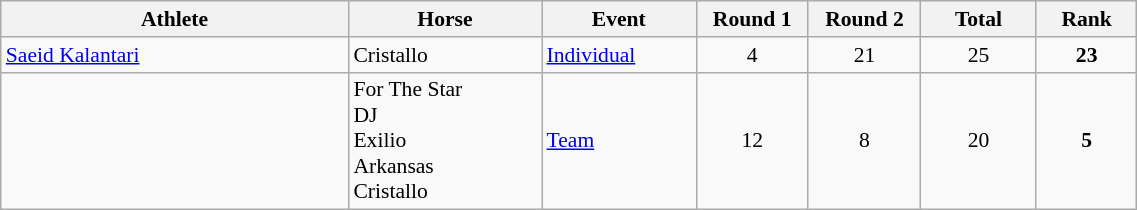<table class="wikitable" width="60%" style="text-align:center; font-size:90%">
<tr>
<th width="18%">Athlete</th>
<th width="10%">Horse</th>
<th width="7%">Event</th>
<th width="5%">Round 1</th>
<th width="5%">Round 2</th>
<th width="6%">Total</th>
<th width="5%">Rank</th>
</tr>
<tr>
<td align=left><a href='#'>Saeid Kalantari</a></td>
<td align=left>Cristallo</td>
<td align=left><a href='#'>Individual</a></td>
<td>4</td>
<td>21</td>
<td>25</td>
<td><strong>23</strong></td>
</tr>
<tr>
<td align=left><br><br><br><br></td>
<td align=left>For The Star<br>DJ<br>Exilio<br>Arkansas<br>Cristallo</td>
<td align=left><a href='#'>Team</a></td>
<td>12</td>
<td>8</td>
<td>20</td>
<td><strong>5</strong></td>
</tr>
</table>
